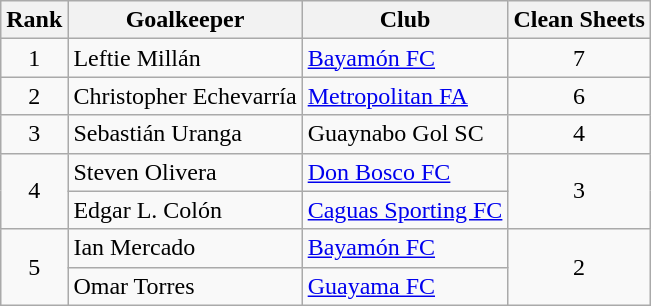<table class="wikitable" style="text-align:center">
<tr>
<th>Rank</th>
<th>Goalkeeper</th>
<th>Club</th>
<th>Clean Sheets</th>
</tr>
<tr>
<td>1</td>
<td align=left> Leftie Millán</td>
<td align=left><a href='#'>Bayamón FC</a></td>
<td>7</td>
</tr>
<tr>
<td>2</td>
<td align=left> Christopher Echevarría</td>
<td align=left><a href='#'>Metropolitan FA</a></td>
<td>6</td>
</tr>
<tr>
<td>3</td>
<td align=left> Sebastián Uranga</td>
<td align=left>Guaynabo Gol SC</td>
<td>4</td>
</tr>
<tr>
<td rowspan=2>4</td>
<td align=left> Steven Olivera</td>
<td align=left><a href='#'>Don Bosco FC</a></td>
<td rowspan=2>3</td>
</tr>
<tr>
<td align=left> Edgar L. Colón</td>
<td align=left><a href='#'>Caguas Sporting FC</a></td>
</tr>
<tr>
<td rowspan=2>5</td>
<td align=left> Ian Mercado</td>
<td align=left><a href='#'>Bayamón FC</a></td>
<td rowspan=2>2</td>
</tr>
<tr>
<td align=left> Omar Torres</td>
<td align=left><a href='#'>Guayama FC</a></td>
</tr>
</table>
